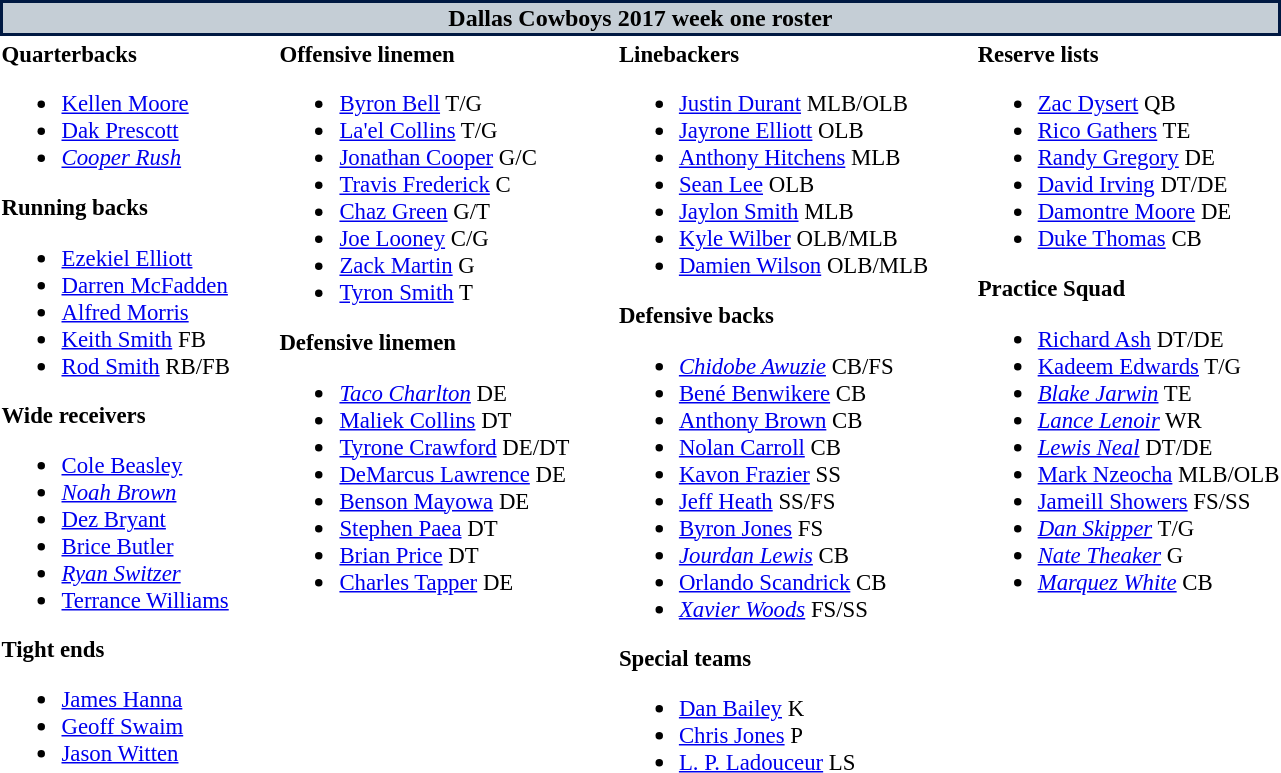<table class="toccolours" style="text-align: left">
<tr>
<th colspan="7" style="background:#c5ced6; color:black; border: 2px solid #001942; text-align: center">Dallas Cowboys 2017 week one roster</th>
</tr>
<tr>
<td style="font-size:95%; vertical-align:top"><strong>Quarterbacks</strong><br><ul><li> <a href='#'>Kellen Moore</a></li><li> <a href='#'>Dak Prescott</a></li><li> <em><a href='#'>Cooper Rush</a></em></li></ul><strong>Running backs</strong><ul><li> <a href='#'>Ezekiel Elliott</a></li><li> <a href='#'>Darren McFadden</a></li><li> <a href='#'>Alfred Morris</a></li><li> <a href='#'>Keith Smith</a> FB</li><li> <a href='#'>Rod Smith</a> RB/FB</li></ul><strong>Wide receivers</strong><ul><li> <a href='#'>Cole Beasley</a></li><li> <em><a href='#'>Noah Brown</a></em></li><li> <a href='#'>Dez Bryant</a></li><li> <a href='#'>Brice Butler</a></li><li> <em><a href='#'>Ryan Switzer</a></em></li><li> <a href='#'>Terrance Williams</a></li></ul><strong>Tight ends</strong><ul><li> <a href='#'>James Hanna</a></li><li> <a href='#'>Geoff Swaim</a></li><li> <a href='#'>Jason Witten</a></li></ul></td>
<td style="width: 25px"></td>
<td style="font-size:95%; vertical-align:top"><strong>Offensive linemen</strong><br><ul><li> <a href='#'>Byron Bell</a> T/G</li><li> <a href='#'>La'el Collins</a> T/G</li><li> <a href='#'>Jonathan Cooper</a> G/C</li><li> <a href='#'>Travis Frederick</a> C</li><li> <a href='#'>Chaz Green</a> G/T</li><li> <a href='#'>Joe Looney</a> C/G</li><li> <a href='#'>Zack Martin</a> G</li><li> <a href='#'>Tyron Smith</a> T</li></ul><strong>Defensive linemen</strong><ul><li> <em><a href='#'>Taco Charlton</a></em> DE</li><li> <a href='#'>Maliek Collins</a> DT</li><li> <a href='#'>Tyrone Crawford</a> DE/DT</li><li> <a href='#'>DeMarcus Lawrence</a> DE</li><li> <a href='#'>Benson Mayowa</a> DE</li><li> <a href='#'>Stephen Paea</a> DT</li><li> <a href='#'>Brian Price</a> DT</li><li> <a href='#'>Charles Tapper</a> DE</li></ul></td>
<td style="width: 25px"></td>
<td style="font-size:95%; vertical-align:top"><strong>Linebackers</strong><br><ul><li> <a href='#'>Justin Durant</a> MLB/OLB</li><li> <a href='#'>Jayrone Elliott</a> OLB</li><li> <a href='#'>Anthony Hitchens</a> MLB</li><li> <a href='#'>Sean Lee</a> OLB</li><li> <a href='#'>Jaylon Smith</a> MLB</li><li> <a href='#'>Kyle Wilber</a> OLB/MLB</li><li> <a href='#'>Damien Wilson</a> OLB/MLB</li></ul><strong>Defensive backs</strong><ul><li> <em><a href='#'>Chidobe Awuzie</a></em> CB/FS</li><li> <a href='#'>Bené Benwikere</a> CB</li><li> <a href='#'>Anthony Brown</a> CB</li><li> <a href='#'>Nolan Carroll</a> CB</li><li> <a href='#'>Kavon Frazier</a> SS</li><li> <a href='#'>Jeff Heath</a> SS/FS</li><li> <a href='#'>Byron Jones</a> FS</li><li> <em><a href='#'>Jourdan Lewis</a></em> CB</li><li> <a href='#'>Orlando Scandrick</a> CB</li><li> <em><a href='#'>Xavier Woods</a></em> FS/SS</li></ul><strong>Special teams</strong><ul><li> <a href='#'>Dan Bailey</a> K</li><li> <a href='#'>Chris Jones</a> P</li><li> <a href='#'>L. P. Ladouceur</a> LS</li></ul></td>
<td style="width: 25px"></td>
<td style="font-size:95%; vertical-align:top"><strong>Reserve lists</strong><br><ul><li> <a href='#'>Zac Dysert</a> QB  </li><li> <a href='#'>Rico Gathers</a> TE  </li><li> <a href='#'>Randy Gregory</a> DE </li><li> <a href='#'>David Irving</a> DT/DE </li><li> <a href='#'>Damontre Moore</a> DE </li><li> <a href='#'>Duke Thomas</a> CB  </li></ul><strong>Practice Squad</strong><ul><li> <a href='#'>Richard Ash</a> DT/DE</li><li> <a href='#'>Kadeem Edwards</a> T/G</li><li> <em><a href='#'>Blake Jarwin</a></em> TE</li><li> <em><a href='#'>Lance Lenoir</a></em> WR</li><li> <em><a href='#'>Lewis Neal</a></em> DT/DE</li><li> <a href='#'>Mark Nzeocha</a> MLB/OLB</li><li> <a href='#'>Jameill Showers</a> FS/SS</li><li> <em><a href='#'>Dan Skipper</a></em> T/G</li><li> <em><a href='#'>Nate Theaker</a></em> G</li><li> <em><a href='#'>Marquez White</a></em> CB</li></ul></td>
</tr>
</table>
